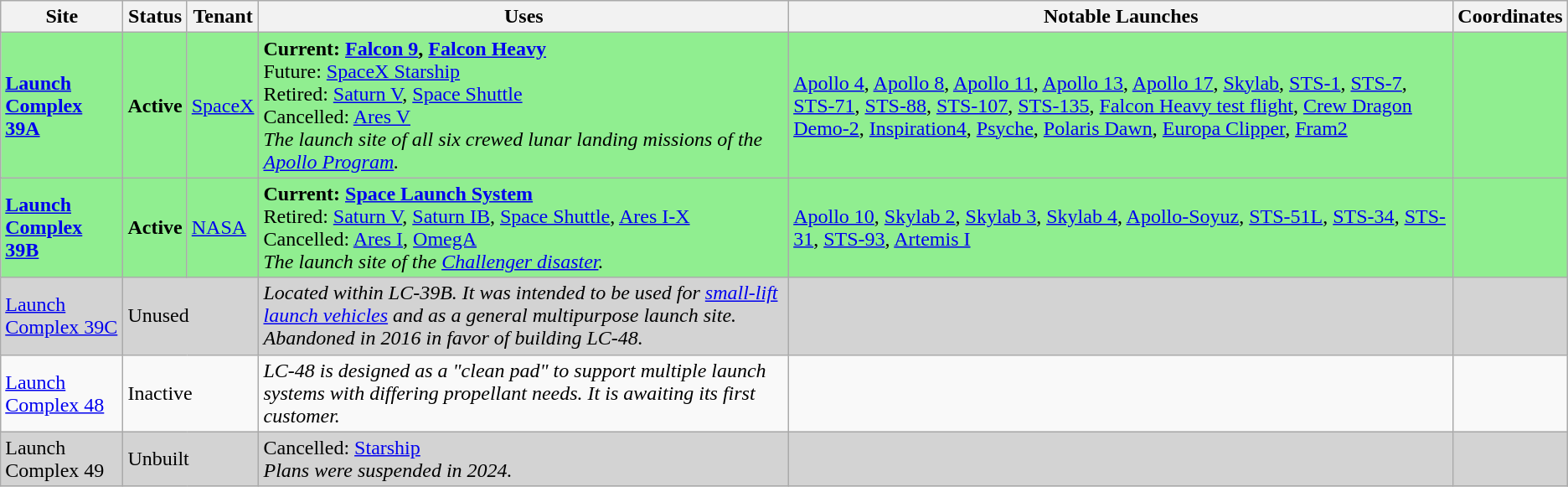<table class="wikitable" border="1">
<tr>
<th>Site</th>
<th>Status</th>
<th>Tenant</th>
<th>Uses</th>
<th>Notable Launches</th>
<th>Coordinates</th>
</tr>
<tr bgcolor=lightgreen>
<td><strong><a href='#'>Launch Complex 39A</a></strong></td>
<td><strong>Active</strong></td>
<td><a href='#'>SpaceX</a></td>
<td><strong>Current: <a href='#'>Falcon 9</a>, <a href='#'>Falcon Heavy</a></strong><br>Future: <a href='#'>SpaceX Starship</a><br>Retired: <a href='#'>Saturn V</a>, <a href='#'>Space Shuttle</a><br>Cancelled: <a href='#'>Ares V</a><br><em>The launch site of all six crewed lunar landing missions of the <a href='#'>Apollo Program</a>.</em></td>
<td><a href='#'>Apollo 4</a>, <a href='#'>Apollo 8</a>, <a href='#'>Apollo 11</a>, <a href='#'>Apollo 13</a>, <a href='#'>Apollo 17</a>, <a href='#'>Skylab</a>, <a href='#'>STS-1</a>, <a href='#'>STS-7</a>, <a href='#'>STS-71</a>, <a href='#'>STS-88</a>, <a href='#'>STS-107</a>, <a href='#'>STS-135</a>, <a href='#'>Falcon Heavy test flight</a>, <a href='#'>Crew Dragon Demo-2</a>, <a href='#'>Inspiration4</a>, <a href='#'>Psyche</a>, <a href='#'>Polaris Dawn</a>, <a href='#'>Europa Clipper</a>, <a href='#'>Fram2</a></td>
<td></td>
</tr>
<tr bgcolor=lightgreen>
<td><strong><a href='#'>Launch Complex 39B</a></strong></td>
<td><strong>Active</strong></td>
<td><a href='#'>NASA</a></td>
<td><strong>Current: <a href='#'>Space Launch System</a></strong><br>Retired: <a href='#'>Saturn V</a>, <a href='#'>Saturn IB</a>, <a href='#'>Space Shuttle</a>, <a href='#'>Ares I-X</a><br>Cancelled: <a href='#'>Ares I</a>, <a href='#'>OmegA</a><br><em>The launch site of the <a href='#'>Challenger disaster</a>.</em></td>
<td><a href='#'>Apollo 10</a>, <a href='#'>Skylab 2</a>, <a href='#'>Skylab 3</a>, <a href='#'>Skylab 4</a>, <a href='#'>Apollo-Soyuz</a>, <a href='#'>STS-51L</a>, <a href='#'>STS-34</a>, <a href='#'>STS-31</a>, <a href='#'>STS-93</a>, <a href='#'>Artemis I</a></td>
<td></td>
</tr>
<tr bgcolor=lightgrey>
<td><a href='#'>Launch Complex 39C</a></td>
<td colspan="2">Unused</td>
<td><em>Located within LC-39B. It was intended to be used for <a href='#'>small-lift launch vehicles</a> and as a general multipurpose launch site. Abandoned in 2016 in favor of building LC-48.</em></td>
<td></td>
<td></td>
</tr>
<tr>
<td><a href='#'>Launch Complex 48</a></td>
<td colspan="2">Inactive</td>
<td><em>LC-48 is designed as a "clean pad" to support multiple launch systems with differing propellant needs. It is awaiting its first customer.</em></td>
<td></td>
<td></td>
</tr>
<tr bgcolor=lightgrey>
<td>Launch Complex 49</td>
<td colspan="2">Unbuilt<br></td>
<td>Cancelled: <a href='#'>Starship</a><br><em>Plans were suspended in 2024.</em></td>
<td></td>
<td></td>
</tr>
</table>
